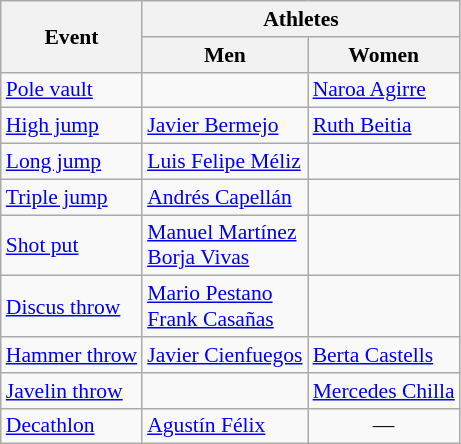<table class=wikitable style="font-size:90%">
<tr>
<th rowspan=2>Event</th>
<th colspan=2>Athletes</th>
</tr>
<tr>
<th>Men</th>
<th>Women</th>
</tr>
<tr>
<td><a href='#'>Pole vault</a></td>
<td></td>
<td><a href='#'>Naroa Agirre</a></td>
</tr>
<tr>
<td><a href='#'>High jump</a></td>
<td><a href='#'>Javier Bermejo</a></td>
<td><a href='#'>Ruth Beitia</a></td>
</tr>
<tr>
<td><a href='#'>Long jump</a></td>
<td><a href='#'>Luis Felipe Méliz</a></td>
<td></td>
</tr>
<tr>
<td><a href='#'>Triple jump</a></td>
<td><a href='#'>Andrés Capellán</a></td>
<td></td>
</tr>
<tr>
<td><a href='#'>Shot put</a></td>
<td><a href='#'>Manuel Martínez</a><br><a href='#'>Borja Vivas</a></td>
<td></td>
</tr>
<tr>
<td><a href='#'>Discus throw</a></td>
<td><a href='#'>Mario Pestano</a><br><a href='#'>Frank Casañas</a></td>
<td></td>
</tr>
<tr>
<td><a href='#'>Hammer throw</a></td>
<td><a href='#'>Javier Cienfuegos</a></td>
<td><a href='#'>Berta Castells</a></td>
</tr>
<tr>
<td><a href='#'>Javelin throw</a></td>
<td></td>
<td><a href='#'>Mercedes Chilla</a></td>
</tr>
<tr>
<td><a href='#'>Decathlon</a></td>
<td><a href='#'>Agustín Félix</a></td>
<td align=center>—</td>
</tr>
</table>
